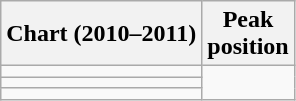<table class="wikitable">
<tr>
<th>Chart (2010–2011)</th>
<th>Peak<br>position</th>
</tr>
<tr>
<td></td>
</tr>
<tr>
<td></td>
</tr>
<tr>
<td></td>
</tr>
</table>
